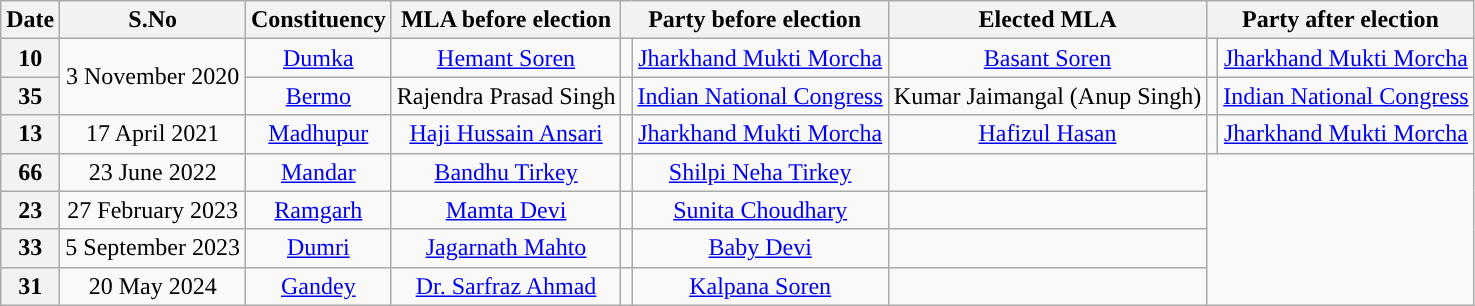<table class="wikitable sortable" style="text-align:center;">
<tr>
<th>Date</th>
<th>S.No</th>
<th>Constituency</th>
<th>MLA before election</th>
<th colspan="2">Party before election</th>
<th>Elected MLA</th>
<th colspan="2">Party after election</th>
</tr>
<tr>
<th>10</th>
<td rowspan="2">3 November 2020</td>
<td><a href='#'>Dumka</a></td>
<td><a href='#'>Hemant Soren</a></td>
<td></td>
<td><a href='#'>Jharkhand Mukti Morcha</a></td>
<td><a href='#'>Basant Soren</a></td>
<td></td>
<td><a href='#'>Jharkhand Mukti Morcha</a></td>
</tr>
<tr>
<th>35</th>
<td><a href='#'>Bermo</a></td>
<td>Rajendra Prasad Singh</td>
<td></td>
<td><a href='#'>Indian National Congress</a></td>
<td>Kumar Jaimangal (Anup Singh)</td>
<td></td>
<td><a href='#'>Indian National Congress</a></td>
</tr>
<tr>
<th>13</th>
<td>17 April 2021</td>
<td><a href='#'>Madhupur</a></td>
<td><a href='#'>Haji Hussain Ansari</a></td>
<td></td>
<td><a href='#'>Jharkhand Mukti Morcha</a></td>
<td><a href='#'>Hafizul Hasan</a></td>
<td></td>
<td><a href='#'>Jharkhand Mukti Morcha</a></td>
</tr>
<tr>
<th>66</th>
<td>23 June 2022</td>
<td><a href='#'>Mandar</a></td>
<td><a href='#'>Bandhu Tirkey</a></td>
<td></td>
<td><a href='#'>Shilpi Neha Tirkey</a></td>
<td></td>
</tr>
<tr>
<th>23</th>
<td>27 February 2023</td>
<td><a href='#'>Ramgarh</a></td>
<td><a href='#'>Mamta Devi</a></td>
<td></td>
<td><a href='#'>Sunita Choudhary</a></td>
<td></td>
</tr>
<tr>
<th>33</th>
<td>5 September 2023</td>
<td><a href='#'>Dumri</a></td>
<td><a href='#'>Jagarnath Mahto</a></td>
<td></td>
<td><a href='#'>Baby Devi</a></td>
<td></td>
</tr>
<tr>
<th>31</th>
<td>20 May 2024</td>
<td><a href='#'>Gandey</a></td>
<td><a href='#'>Dr. Sarfraz Ahmad</a></td>
<td></td>
<td><a href='#'>Kalpana Soren</a></td>
<td></td>
</tr>
</table>
